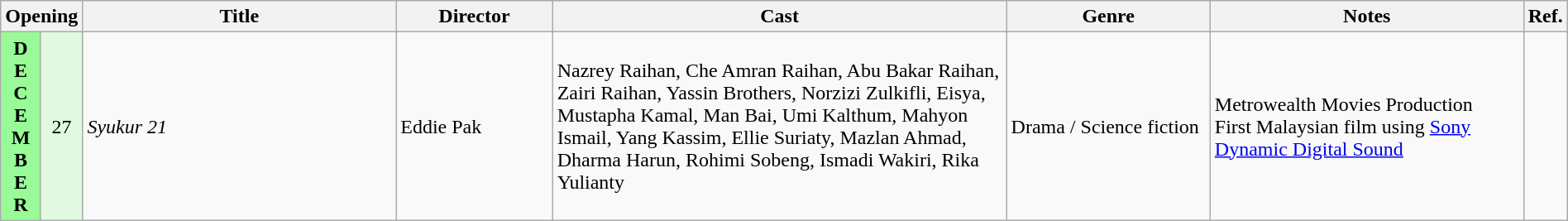<table class="wikitable" width="100%">
<tr>
<th colspan="2">Opening</th>
<th style="width:20%;">Title</th>
<th style="width:10%;">Director</th>
<th>Cast</th>
<th style="width:13%">Genre</th>
<th style="width:20%">Notes</th>
<th>Ref.</th>
</tr>
<tr>
<th rowspan=1 style="text-align:center; background:#98fb98;">D<br>E<br>C<br>E<br>M<br>B<br>E<br>R</th>
<td rowspan=1 style="text-align:center; background:#e0f9e0;">27</td>
<td><em>Syukur 21</em></td>
<td>Eddie Pak</td>
<td>Nazrey Raihan, Che Amran Raihan, Abu Bakar Raihan, Zairi Raihan, Yassin Brothers, Norzizi Zulkifli, Eisya, Mustapha Kamal, Man Bai, Umi Kalthum, Mahyon Ismail, Yang Kassim, Ellie Suriaty, Mazlan Ahmad, Dharma Harun, Rohimi Sobeng, Ismadi Wakiri, Rika Yulianty</td>
<td>Drama / Science fiction</td>
<td>Metrowealth Movies Production<br>First Malaysian film using <a href='#'>Sony Dynamic Digital Sound</a></td>
<td></td>
</tr>
</table>
